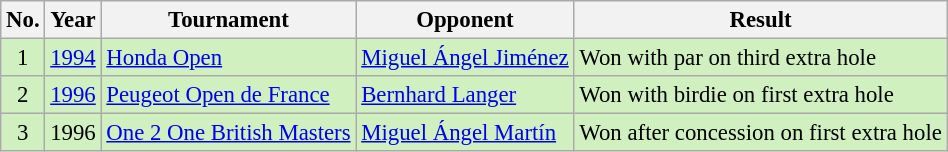<table class="wikitable" style="font-size:95%;">
<tr>
<th>No.</th>
<th>Year</th>
<th>Tournament</th>
<th>Opponent</th>
<th>Result</th>
</tr>
<tr style="background:#D0F0C0;">
<td align=center>1</td>
<td><a href='#'>1994</a></td>
<td><a href='#'>Honda Open</a></td>
<td> <a href='#'>Miguel Ángel Jiménez</a></td>
<td>Won with par on third extra hole</td>
</tr>
<tr style="background:#D0F0C0;">
<td align=center>2</td>
<td><a href='#'>1996</a></td>
<td><a href='#'>Peugeot Open de France</a></td>
<td> <a href='#'>Bernhard Langer</a></td>
<td>Won with birdie on first extra hole</td>
</tr>
<tr style="background:#D0F0C0;">
<td align=center>3</td>
<td>1996</td>
<td><a href='#'>One 2 One British Masters</a></td>
<td> <a href='#'>Miguel Ángel Martín</a></td>
<td>Won after concession on first extra hole</td>
</tr>
</table>
